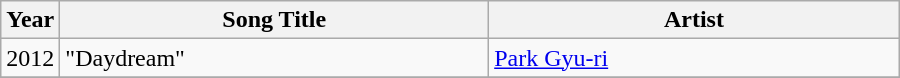<table class="wikitable" style="width:600px">
<tr>
<th width=10>Year</th>
<th>Song Title</th>
<th>Artist</th>
</tr>
<tr>
<td>2012</td>
<td>"Daydream" </td>
<td><a href='#'>Park Gyu-ri</a></td>
</tr>
<tr>
</tr>
</table>
